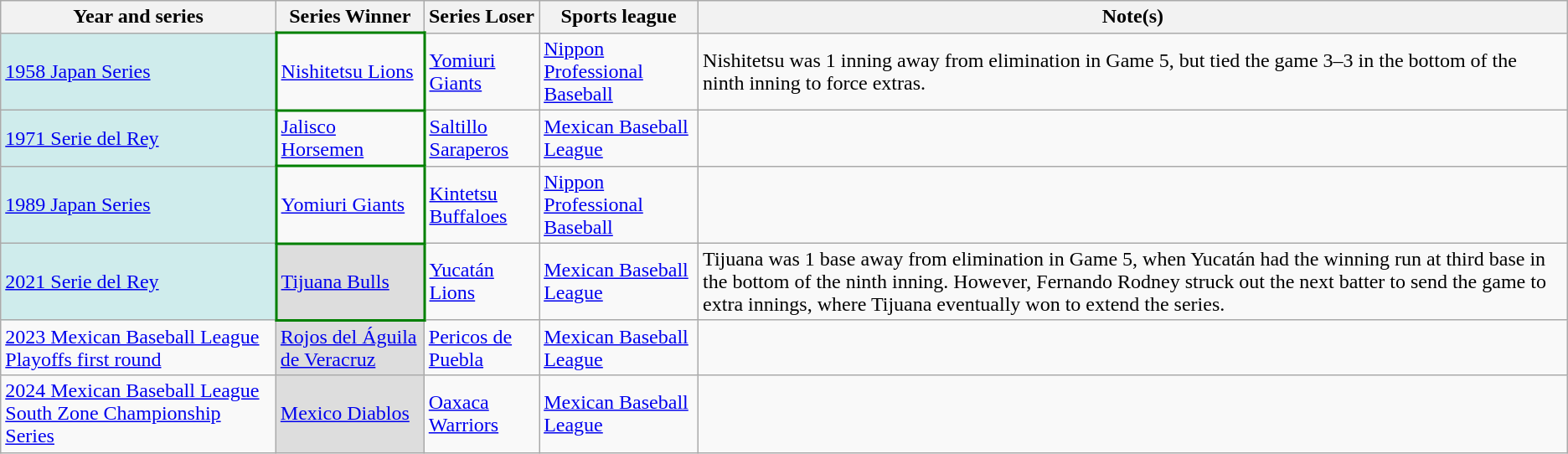<table class="wikitable">
<tr>
<th>Year and series</th>
<th>Series Winner</th>
<th>Series Loser</th>
<th>Sports league</th>
<th>Note(s)</th>
</tr>
<tr>
<td bgcolor="#cfecec"><a href='#'>1958 Japan Series</a></td>
<td style="border-bottom:2px solid green; border-top:2px solid green; border-left:2px solid green; border-right:2px solid green"><a href='#'>Nishitetsu Lions</a></td>
<td><a href='#'>Yomiuri Giants</a></td>
<td><a href='#'>Nippon Professional Baseball</a></td>
<td>Nishitetsu was 1 inning away from elimination in Game 5, but tied the game 3–3 in the bottom of the ninth inning to force extras.</td>
</tr>
<tr>
<td bgcolor="#cfecec"><a href='#'>1971 Serie del Rey</a></td>
<td style="border-bottom:2px solid green; border-top:2px solid green; border-left:2px solid green; border-right:2px solid green"><a href='#'>Jalisco Horsemen</a></td>
<td><a href='#'>Saltillo Saraperos</a></td>
<td><a href='#'>Mexican Baseball League</a></td>
<td></td>
</tr>
<tr>
<td bgcolor="#cfecec"><a href='#'>1989 Japan Series</a></td>
<td style="border-bottom:2px solid green; border-top:2px solid green; border-left:2px solid green; border-right:2px solid green"><a href='#'>Yomiuri Giants</a></td>
<td><a href='#'>Kintetsu Buffaloes</a></td>
<td><a href='#'>Nippon Professional Baseball</a></td>
<td></td>
</tr>
<tr>
<td bgcolor="#cfecec"><a href='#'>2021 Serie del Rey</a></td>
<td style="border-bottom:2px solid green; border-top:2px solid green; border-left:2px solid green; border-right:2px solid green" bgcolor="#dddddd"><a href='#'>Tijuana Bulls</a></td>
<td><a href='#'>Yucatán Lions</a></td>
<td><a href='#'>Mexican Baseball League</a></td>
<td>Tijuana was 1 base away from elimination in Game 5, when Yucatán had the winning run at third base in the bottom of the ninth inning. However, Fernando Rodney struck out the next batter to send the game to extra innings, where Tijuana eventually won to extend the series.</td>
</tr>
<tr>
<td><a href='#'>2023 Mexican Baseball League Playoffs first round</a></td>
<td bgcolor="#dddddd"><a href='#'>Rojos del Águila de Veracruz</a></td>
<td><a href='#'>Pericos de Puebla</a></td>
<td><a href='#'>Mexican Baseball League</a></td>
<td></td>
</tr>
<tr>
<td><a href='#'>2024 Mexican Baseball League South Zone Championship Series</a></td>
<td bgcolor="#dddddd"><a href='#'>Mexico Diablos</a></td>
<td><a href='#'>Oaxaca Warriors</a></td>
<td><a href='#'>Mexican Baseball League</a></td>
<td></td>
</tr>
</table>
